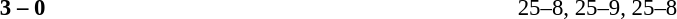<table width=100% cellspacing=1>
<tr>
<th width=20%></th>
<th width=12%></th>
<th width=20%></th>
<th width=33%></th>
<td></td>
</tr>
<tr style=font-size:95%>
<td align=right><strong></strong></td>
<td align=center><strong>3 – 0</strong></td>
<td></td>
<td>25–8, 25–9, 25–8</td>
</tr>
</table>
